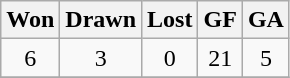<table class="wikitable" style="text-align:center">
<tr>
<th>Won</th>
<th>Drawn</th>
<th>Lost</th>
<th>GF</th>
<th>GA</th>
</tr>
<tr>
<td>6</td>
<td>3</td>
<td>0</td>
<td>21</td>
<td>5</td>
</tr>
<tr>
</tr>
</table>
